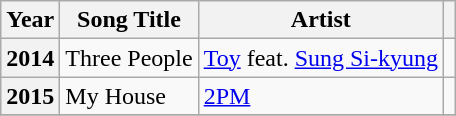<table class="wikitable  plainrowheaders">
<tr>
<th scope="col">Year</th>
<th scope="col">Song Title</th>
<th scope="col">Artist</th>
<th scope="col" class="unsortable"></th>
</tr>
<tr>
<th scope="row">2014</th>
<td>Three People</td>
<td><a href='#'>Toy</a> feat. <a href='#'>Sung Si-kyung</a></td>
<td style="text-align:center"></td>
</tr>
<tr>
<th scope="row">2015</th>
<td>My House</td>
<td><a href='#'>2PM</a></td>
<td style="text-align:center"></td>
</tr>
<tr>
</tr>
</table>
